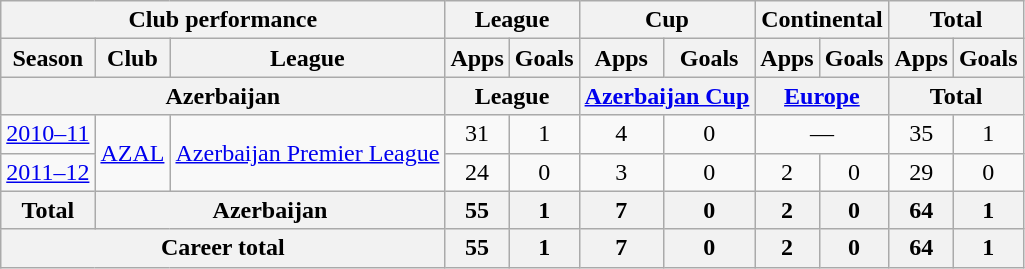<table class="wikitable" style="text-align:center">
<tr>
<th colspan="3">Club performance</th>
<th colspan="2">League</th>
<th colspan="2">Cup</th>
<th colspan="2">Continental</th>
<th colspan="2">Total</th>
</tr>
<tr>
<th>Season</th>
<th>Club</th>
<th>League</th>
<th>Apps</th>
<th>Goals</th>
<th>Apps</th>
<th>Goals</th>
<th>Apps</th>
<th>Goals</th>
<th>Apps</th>
<th>Goals</th>
</tr>
<tr>
<th colspan="3">Azerbaijan</th>
<th colspan="2">League</th>
<th colspan="2"><a href='#'>Azerbaijan Cup</a></th>
<th colspan="2"><a href='#'>Europe</a></th>
<th colspan="2">Total</th>
</tr>
<tr>
<td><a href='#'>2010–11</a></td>
<td rowspan="2"><a href='#'>AZAL</a></td>
<td rowspan="2"><a href='#'>Azerbaijan Premier League</a></td>
<td>31</td>
<td>1</td>
<td>4</td>
<td>0</td>
<td colspan="2">—</td>
<td>35</td>
<td>1</td>
</tr>
<tr>
<td><a href='#'>2011–12</a></td>
<td>24</td>
<td>0</td>
<td>3</td>
<td>0</td>
<td>2</td>
<td>0</td>
<td>29</td>
<td>0</td>
</tr>
<tr>
<th rowspan="1">Total</th>
<th colspan="2">Azerbaijan</th>
<th>55</th>
<th>1</th>
<th>7</th>
<th>0</th>
<th>2</th>
<th>0</th>
<th>64</th>
<th>1</th>
</tr>
<tr>
<th colspan="3">Career total</th>
<th>55</th>
<th>1</th>
<th>7</th>
<th>0</th>
<th>2</th>
<th>0</th>
<th>64</th>
<th>1</th>
</tr>
</table>
